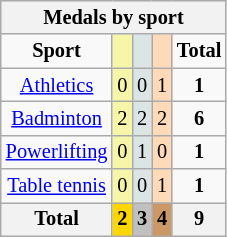<table class="wikitable" style=font-size:85%;float:center;text-align:center>
<tr style="background:#efefef;">
<th colspan=5><strong>Medals by sport</strong></th>
</tr>
<tr align=center>
<td><strong>Sport</strong></td>
<td bgcolor=#f7f6a8></td>
<td bgcolor=#dce5e5></td>
<td bgcolor=#ffdab9></td>
<td><strong>Total</strong></td>
</tr>
<tr align=center>
<td><a href='#'>Athletics</a></td>
<td style="background:#F7F6A8;">0</td>
<td style="background:#DCE5E5;">0</td>
<td style="background:#FFDAB9;">1</td>
<td><strong>1</strong></td>
</tr>
<tr align=center>
<td><a href='#'>Badminton</a></td>
<td style="background:#F7F6A8;">2</td>
<td style="background:#DCE5E5;">2</td>
<td style="background:#FFDAB9;">2</td>
<td><strong>6</strong></td>
</tr>
<tr align=center>
<td><a href='#'>Powerlifting</a></td>
<td style="background:#F7F6A8;">0</td>
<td style="background:#DCE5E5;">1</td>
<td style="background:#FFDAB9;">0</td>
<td><strong>1</strong></td>
</tr>
<tr align=center>
<td><a href='#'>Table tennis</a></td>
<td style="background:#F7F6A8;">0</td>
<td style="background:#DCE5E5;">0</td>
<td style="background:#FFDAB9;">1</td>
<td><strong>1</strong></td>
</tr>
<tr align=center>
<th><strong>Total</strong></th>
<th style="background:gold;"><strong>2</strong></th>
<th style="background:silver;"><strong>3</strong></th>
<th style="background:#c96;"><strong>4</strong></th>
<th><strong>9</strong></th>
</tr>
</table>
